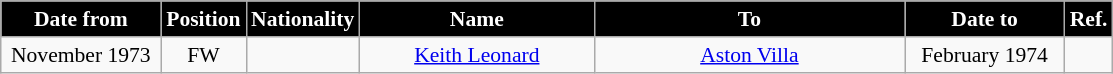<table class="wikitable" style="text-align:center; font-size:90%; ">
<tr>
<th style="background:#000000; color:white; width:100px;">Date from</th>
<th style="background:#000000; color:white; width:50px;">Position</th>
<th style="background:#000000; color:white; width:50px;">Nationality</th>
<th style="background:#000000; color:white; width:150px;">Name</th>
<th style="background:#000000; color:white; width:200px;">To</th>
<th style="background:#000000; color:white; width:100px;">Date to</th>
<th style="background:#000000; color:white; width:25px;">Ref.</th>
</tr>
<tr>
<td>November 1973</td>
<td>FW</td>
<td></td>
<td><a href='#'>Keith Leonard</a></td>
<td><a href='#'>Aston Villa</a></td>
<td>February 1974</td>
<td></td>
</tr>
</table>
